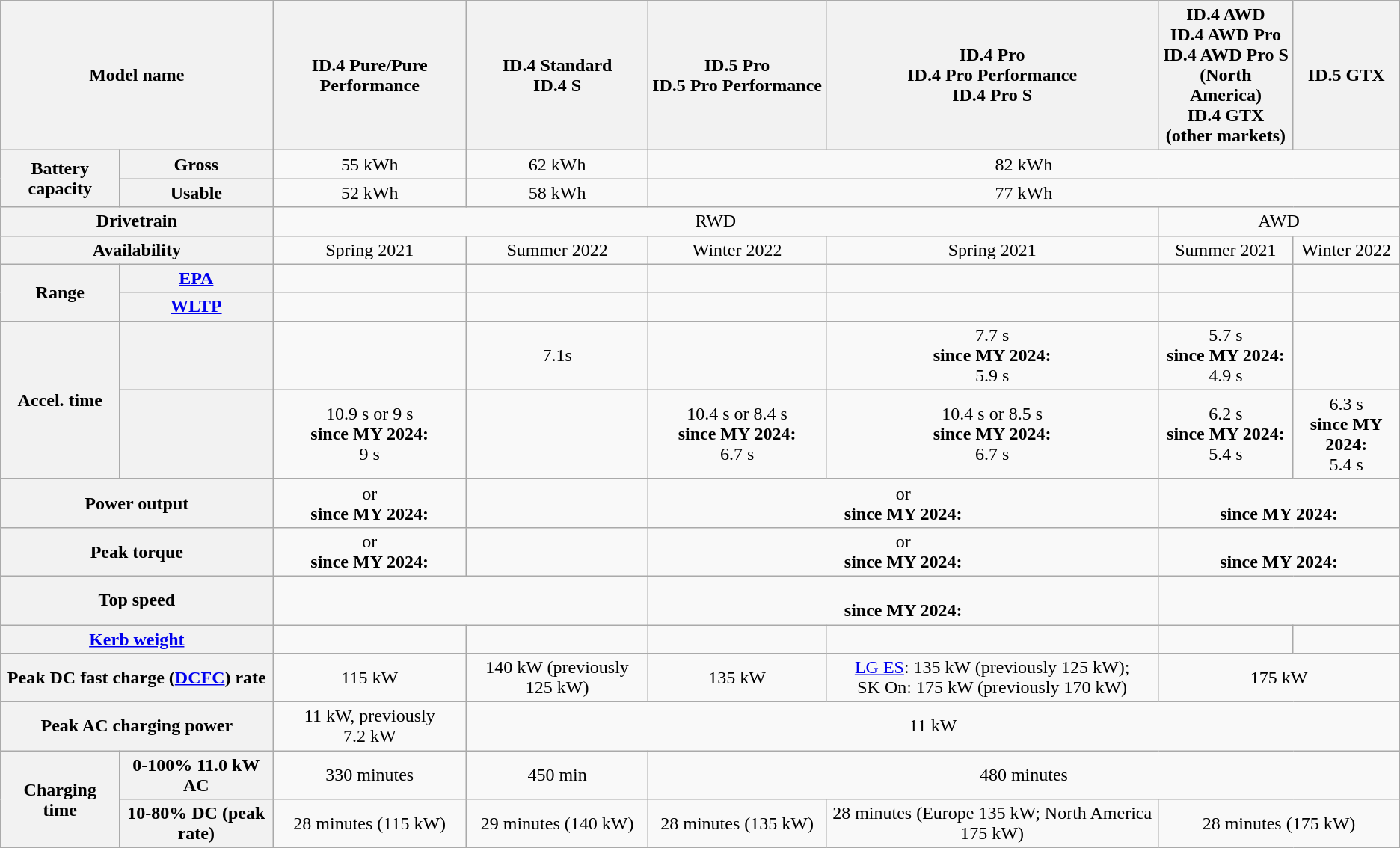<table class="wikitable mw-collapsible" style="text-align:center">
<tr>
<th colspan="2">Model name</th>
<th>ID.4 Pure/Pure Performance</th>
<th>ID.4 Standard<br>ID.4 S</th>
<th>ID.5 Pro<br>ID.5 Pro Performance</th>
<th>ID.4 Pro<br>ID.4 Pro Performance<br>ID.4 Pro S</th>
<th>ID.4 AWD<br>ID.4 AWD Pro<br>ID.4 AWD Pro S<br>(North America)<br>ID.4 GTX<br>(other markets)</th>
<th>ID.5 GTX</th>
</tr>
<tr>
<th rowspan="2">Battery capacity</th>
<th>Gross</th>
<td>55 kWh</td>
<td>62 kWh</td>
<td colspan="4">82 kWh</td>
</tr>
<tr>
<th>Usable</th>
<td>52 kWh</td>
<td>58 kWh</td>
<td colspan="4">77 kWh</td>
</tr>
<tr>
<th colspan="2"><strong>Drivetrain</strong></th>
<td colspan="4">RWD</td>
<td colspan="2">AWD</td>
</tr>
<tr>
<th colspan="2">Availability</th>
<td>Spring 2021</td>
<td>Summer 2022</td>
<td>Winter 2022</td>
<td>Spring 2021</td>
<td>Summer 2021</td>
<td>Winter 2022</td>
</tr>
<tr>
<th rowspan="2">Range</th>
<th><a href='#'>EPA</a></th>
<td></td>
<td></td>
<td></td>
<td></td>
<td></td>
<td></td>
</tr>
<tr>
<th><a href='#'>WLTP</a></th>
<td></td>
<td></td>
<td></td>
<td></td>
<td></td>
<td></td>
</tr>
<tr>
<th rowspan="2">Accel. time</th>
<th></th>
<td></td>
<td>7.1s</td>
<td></td>
<td>7.7 s<br><strong>since MY 2024:</strong><br>5.9 s</td>
<td>5.7 s<br><strong>since MY 2024:</strong><br>4.9 s</td>
<td></td>
</tr>
<tr>
<th></th>
<td>10.9 s or 9 s<br><strong>since MY 2024:</strong><br>9 s</td>
<td></td>
<td>10.4 s or 8.4 s<br><strong>since MY 2024:</strong><br>6.7 s</td>
<td>10.4 s or 8.5 s<br><strong>since MY 2024:</strong><br>6.7 s</td>
<td>6.2 s<br><strong>since MY 2024:</strong><br>5.4 s</td>
<td>6.3 s<br><strong>since MY 2024:</strong><br>5.4 s</td>
</tr>
<tr>
<th colspan="2">Power output</th>
<td> or <br><strong>since MY 2024:</strong><br></td>
<td></td>
<td colspan="2"> or <br><strong>since MY 2024:</strong><br></td>
<td colspan="2"><br><strong>since MY 2024:</strong><br></td>
</tr>
<tr>
<th colspan="2">Peak torque</th>
<td> or <br><strong>since MY 2024:</strong><br></td>
<td></td>
<td colspan="2"> or <br><strong>since MY 2024:</strong><br></td>
<td colspan="2"><br><strong>since MY 2024:</strong><br></td>
</tr>
<tr>
<th colspan="2">Top speed</th>
<td colspan="2"><div></div></td>
<td colspan="2"><div><br><strong>since MY 2024:</strong><br></div></td>
<td colspan="2"><div></div></td>
</tr>
<tr>
<th colspan="2"><a href='#'>Kerb weight</a> </th>
<td></td>
<td></td>
<td></td>
<td></td>
<td></td>
<td></td>
</tr>
<tr>
<th colspan="2">Peak DC fast charge (<a href='#'>DCFC</a>) rate</th>
<td><div>115 kW</div></td>
<td>140 kW (previously 125 kW)</td>
<td>135 kW</td>
<td><div><a href='#'>LG ES</a>: 135 kW (previously 125 kW);<br>SK On: 175 kW (previously 170 kW)</div></td>
<td colspan="2"><div>175 kW</div></td>
</tr>
<tr>
<th colspan="2">Peak AC charging power</th>
<td>11 kW, previously 7.2 kW</td>
<td colspan="5">11 kW</td>
</tr>
<tr>
<th rowspan="2">Charging time</th>
<th>0-100% 11.0 kW AC</th>
<td>330 minutes</td>
<td>450 min</td>
<td colspan="4">480 minutes</td>
</tr>
<tr>
<th>10-80% DC (peak rate)</th>
<td>28 minutes (115 kW)</td>
<td>29 minutes (140 kW)</td>
<td>28 minutes (135 kW)</td>
<td>28 minutes (Europe 135 kW; North America 175 kW)</td>
<td colspan="2">28 minutes (175 kW)</td>
</tr>
</table>
